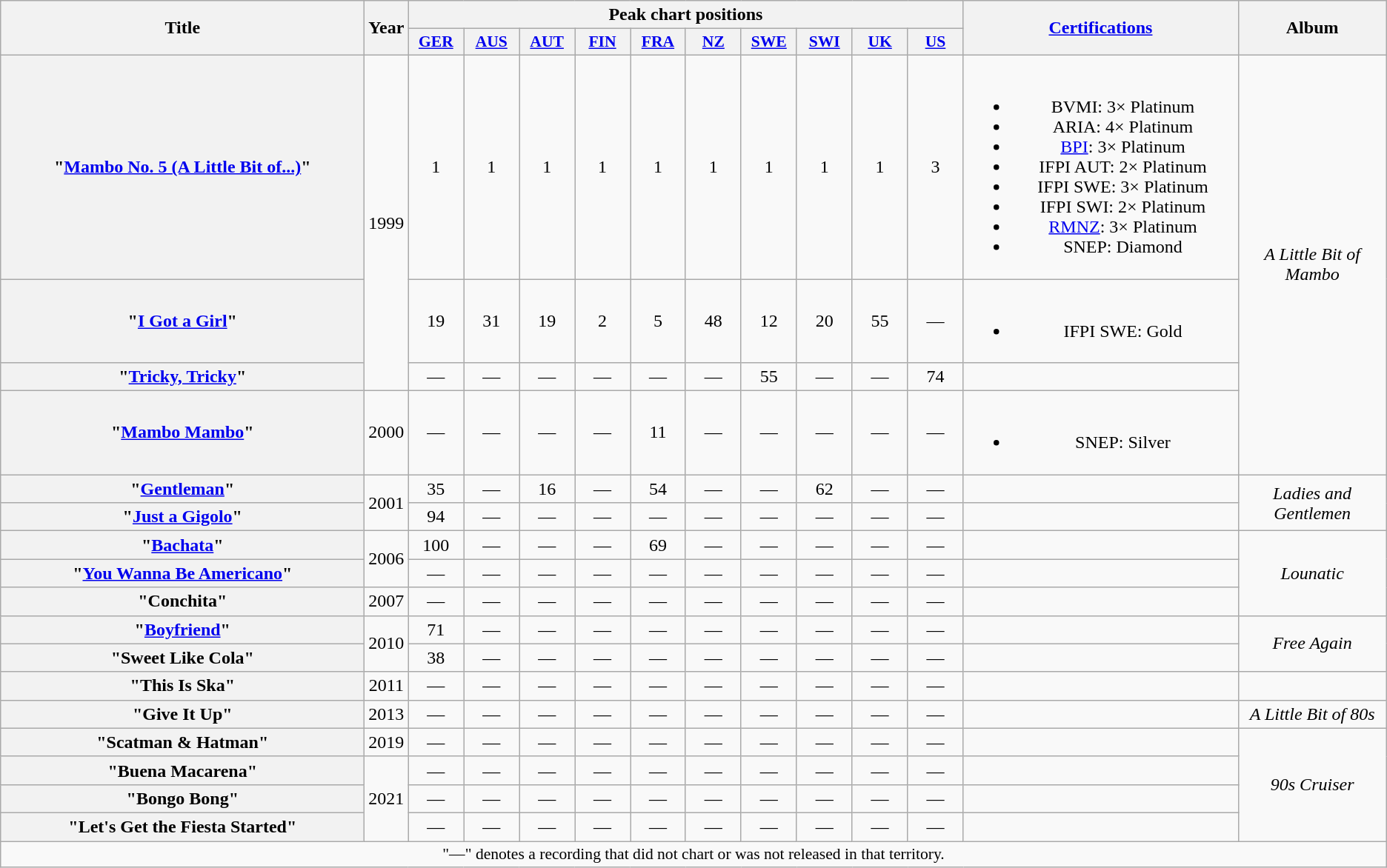<table class="wikitable plainrowheaders" style="text-align:center;">
<tr>
<th scope="col" rowspan="2" style="width:20em;">Title</th>
<th scope="col" rowspan="2">Year</th>
<th scope="col" colspan="10">Peak chart positions</th>
<th scope="col" rowspan="2" style="width:15em;"><a href='#'>Certifications</a></th>
<th scope="col" rowspan="2">Album</th>
</tr>
<tr>
<th style="width:3em;font-size:90%;"><a href='#'>GER</a><br></th>
<th style="width:3em;font-size:90%;"><a href='#'>AUS</a><br></th>
<th style="width:3em;font-size:90%;"><a href='#'>AUT</a><br></th>
<th style="width:3em;font-size:90%;"><a href='#'>FIN</a><br></th>
<th style="width:3em;font-size:90%;"><a href='#'>FRA</a><br></th>
<th style="width:3em;font-size:90%;"><a href='#'>NZ</a><br></th>
<th style="width:3em;font-size:90%;"><a href='#'>SWE</a><br></th>
<th style="width:3em;font-size:90%;"><a href='#'>SWI</a><br></th>
<th style="width:3em;font-size:90%;"><a href='#'>UK</a><br></th>
<th style="width:3em;font-size:90%;"><a href='#'>US</a><br></th>
</tr>
<tr>
<th scope="row">"<a href='#'>Mambo No. 5 (A Little Bit of...)</a>"</th>
<td rowspan="3">1999</td>
<td>1</td>
<td>1</td>
<td>1</td>
<td>1</td>
<td>1</td>
<td>1</td>
<td>1</td>
<td>1</td>
<td>1</td>
<td>3</td>
<td><br><ul><li>BVMI: 3× Platinum</li><li>ARIA: 4× Platinum</li><li><a href='#'>BPI</a>: 3× Platinum</li><li>IFPI AUT: 2× Platinum</li><li>IFPI SWE: 3× Platinum</li><li>IFPI SWI: 2× Platinum</li><li><a href='#'>RMNZ</a>: 3× Platinum</li><li>SNEP: Diamond</li></ul></td>
<td rowspan="4"><em>A Little Bit of Mambo</em></td>
</tr>
<tr>
<th scope="row">"<a href='#'>I Got a Girl</a>"</th>
<td>19</td>
<td>31</td>
<td>19</td>
<td>2</td>
<td>5</td>
<td>48</td>
<td>12</td>
<td>20</td>
<td>55</td>
<td>—</td>
<td><br><ul><li>IFPI SWE: Gold</li></ul></td>
</tr>
<tr>
<th scope="row">"<a href='#'>Tricky, Tricky</a>"</th>
<td>—</td>
<td>—</td>
<td>—</td>
<td>—</td>
<td>—</td>
<td>—</td>
<td>55</td>
<td>—</td>
<td>—</td>
<td>74</td>
<td></td>
</tr>
<tr>
<th scope="row">"<a href='#'>Mambo Mambo</a>"</th>
<td>2000</td>
<td>—</td>
<td>—</td>
<td>—</td>
<td>—</td>
<td>11</td>
<td>—</td>
<td>—</td>
<td>—</td>
<td>—</td>
<td>—</td>
<td><br><ul><li>SNEP: Silver</li></ul></td>
</tr>
<tr>
<th scope="row">"<a href='#'>Gentleman</a>"</th>
<td rowspan="2">2001</td>
<td>35</td>
<td>—</td>
<td>16</td>
<td>—</td>
<td>54</td>
<td>—</td>
<td>—</td>
<td>62</td>
<td>—</td>
<td>—</td>
<td></td>
<td rowspan="2"><em>Ladies and Gentlemen</em></td>
</tr>
<tr>
<th scope="row">"<a href='#'>Just a Gigolo</a>"</th>
<td>94</td>
<td>—</td>
<td>—</td>
<td>—</td>
<td>—</td>
<td>—</td>
<td>—</td>
<td>—</td>
<td>—</td>
<td>—</td>
<td></td>
</tr>
<tr>
<th scope="row">"<a href='#'>Bachata</a>"</th>
<td rowspan="2">2006</td>
<td>100</td>
<td>—</td>
<td>—</td>
<td>—</td>
<td>69</td>
<td>—</td>
<td>—</td>
<td>—</td>
<td>—</td>
<td>—</td>
<td></td>
<td rowspan="3"><em>Lounatic</em></td>
</tr>
<tr>
<th scope="row">"<a href='#'>You Wanna Be Americano</a>"</th>
<td>—</td>
<td>—</td>
<td>—</td>
<td>—</td>
<td>—</td>
<td>—</td>
<td>—</td>
<td>—</td>
<td>—</td>
<td>—</td>
<td></td>
</tr>
<tr>
<th scope="row">"Conchita"</th>
<td>2007</td>
<td>—</td>
<td>—</td>
<td>—</td>
<td>—</td>
<td>—</td>
<td>—</td>
<td>—</td>
<td>—</td>
<td>—</td>
<td>—</td>
<td></td>
</tr>
<tr>
<th scope="row">"<a href='#'>Boyfriend</a>"</th>
<td rowspan="2">2010</td>
<td>71</td>
<td>—</td>
<td>—</td>
<td>—</td>
<td>—</td>
<td>—</td>
<td>—</td>
<td>—</td>
<td>—</td>
<td>—</td>
<td></td>
<td rowspan="2"><em>Free Again</em></td>
</tr>
<tr>
<th scope="row">"Sweet Like Cola"</th>
<td>38</td>
<td>—</td>
<td>—</td>
<td>—</td>
<td>—</td>
<td>—</td>
<td>—</td>
<td>—</td>
<td>—</td>
<td>—</td>
<td></td>
</tr>
<tr>
<th scope="row">"This Is Ska"</th>
<td>2011</td>
<td>—</td>
<td>—</td>
<td>—</td>
<td>—</td>
<td>—</td>
<td>—</td>
<td>—</td>
<td>—</td>
<td>—</td>
<td>—</td>
<td></td>
<td></td>
</tr>
<tr>
<th scope="row">"Give It Up"</th>
<td>2013</td>
<td>—</td>
<td>—</td>
<td>—</td>
<td>—</td>
<td>—</td>
<td>—</td>
<td>—</td>
<td>—</td>
<td>—</td>
<td>—</td>
<td></td>
<td><em>A Little Bit of 80s</em></td>
</tr>
<tr>
<th scope="row">"Scatman & Hatman" </th>
<td>2019</td>
<td>—</td>
<td>—</td>
<td>—</td>
<td>—</td>
<td>—</td>
<td>—</td>
<td>—</td>
<td>—</td>
<td>—</td>
<td>—</td>
<td></td>
<td rowspan="4"><em>90s Cruiser</em></td>
</tr>
<tr>
<th scope="row">"Buena Macarena"</th>
<td rowspan="3">2021</td>
<td>—</td>
<td>—</td>
<td>—</td>
<td>—</td>
<td>—</td>
<td>—</td>
<td>—</td>
<td>—</td>
<td>—</td>
<td>—</td>
<td></td>
</tr>
<tr>
<th scope="row">"Bongo Bong"</th>
<td>—</td>
<td>—</td>
<td>—</td>
<td>—</td>
<td>—</td>
<td>—</td>
<td>—</td>
<td>—</td>
<td>—</td>
<td>—</td>
<td></td>
</tr>
<tr>
<th scope="row">"Let's Get the Fiesta Started"</th>
<td>—</td>
<td>—</td>
<td>—</td>
<td>—</td>
<td>—</td>
<td>—</td>
<td>—</td>
<td>—</td>
<td>—</td>
<td>—</td>
<td></td>
</tr>
<tr>
<td colspan="14" style="font-size:90%">"—" denotes a recording that did not chart or was not released in that territory.</td>
</tr>
</table>
